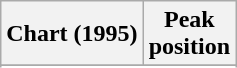<table class="wikitable sortable plainrowheaders" style="text-align:center">
<tr>
<th scope="col">Chart (1995)</th>
<th scope="col">Peak<br>position</th>
</tr>
<tr>
</tr>
<tr>
</tr>
</table>
